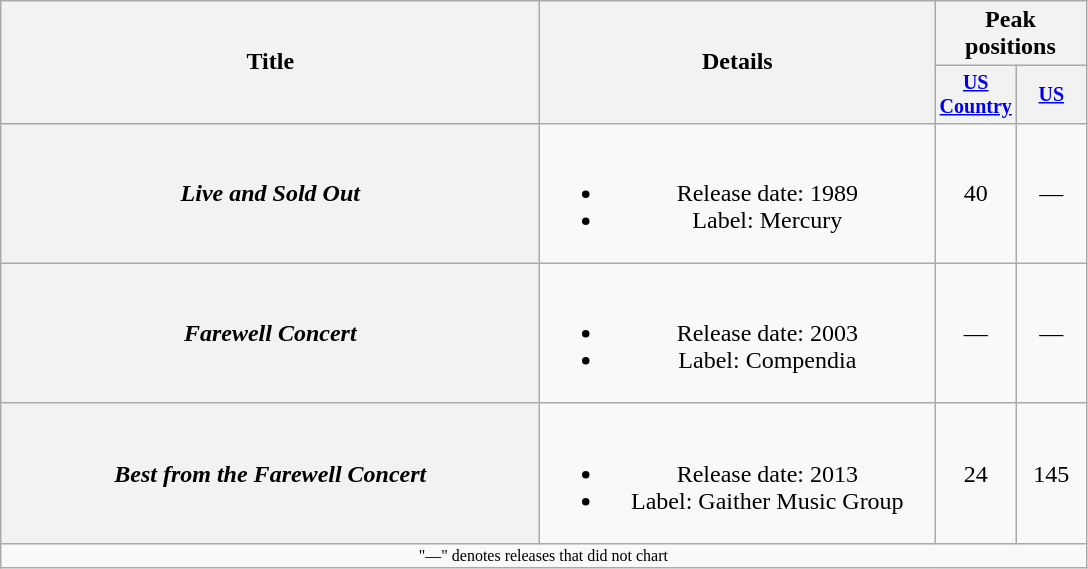<table class="wikitable plainrowheaders" style="text-align:center;">
<tr>
<th rowspan="2" style="width:22em;">Title</th>
<th rowspan="2" style="width:16em;">Details</th>
<th colspan="2">Peak positions</th>
</tr>
<tr style="font-size:smaller;">
<th width="40"><a href='#'>US Country</a><br></th>
<th width="40"><a href='#'>US</a><br></th>
</tr>
<tr>
<th scope="row"><em>Live and Sold Out</em></th>
<td><br><ul><li>Release date: 1989</li><li>Label: Mercury</li></ul></td>
<td>40</td>
<td>—</td>
</tr>
<tr>
<th scope="row"><em>Farewell Concert</em></th>
<td><br><ul><li>Release date: 2003</li><li>Label: Compendia</li></ul></td>
<td>—</td>
<td>—</td>
</tr>
<tr>
<th scope="row"><em>Best from the Farewell Concert</em></th>
<td><br><ul><li>Release date: 2013</li><li>Label: Gaither Music Group</li></ul></td>
<td>24</td>
<td>145</td>
</tr>
<tr>
<td colspan="4" style="font-size:8pt">"—" denotes releases that did not chart</td>
</tr>
</table>
